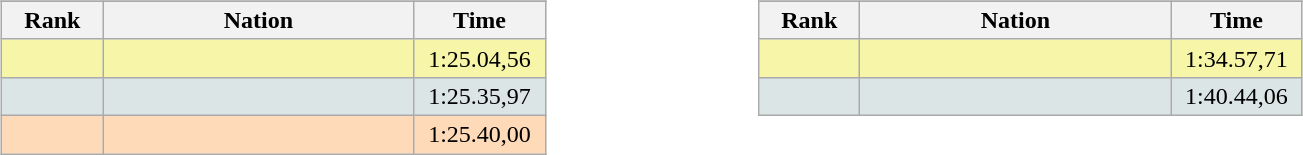<table width="80%" align=center style="font-size:100%">
<tr>
<td valign=top width="50%"><br><table class="wikitable" style="text-align:center">
<tr>
</tr>
<tr>
<th width=60>Rank</th>
<th width=200>Nation</th>
<th width=80>Time</th>
</tr>
<tr bgcolor=f7f6a8>
<td></td>
<td align="left"></td>
<td>1:25.04,56</td>
</tr>
<tr bgcolor=dce5e5>
<td></td>
<td align="left"></td>
<td>1:25.35,97</td>
</tr>
<tr bgcolor=ffdab9>
<td></td>
<td align="left"></td>
<td>1:25.40,00</td>
</tr>
</table>
</td>
<td valign=top width="50%"><br><table class="wikitable" style="text-align:center">
<tr>
</tr>
<tr>
<th width=60>Rank</th>
<th width=200>Nation</th>
<th width=80>Time</th>
</tr>
<tr bgcolor=f7f6a8>
<td></td>
<td align="left"></td>
<td>1:34.57,71</td>
</tr>
<tr bgcolor=dce5e5>
<td></td>
<td align="left"></td>
<td>1:40.44,06</td>
</tr>
</table>
</td>
</tr>
</table>
